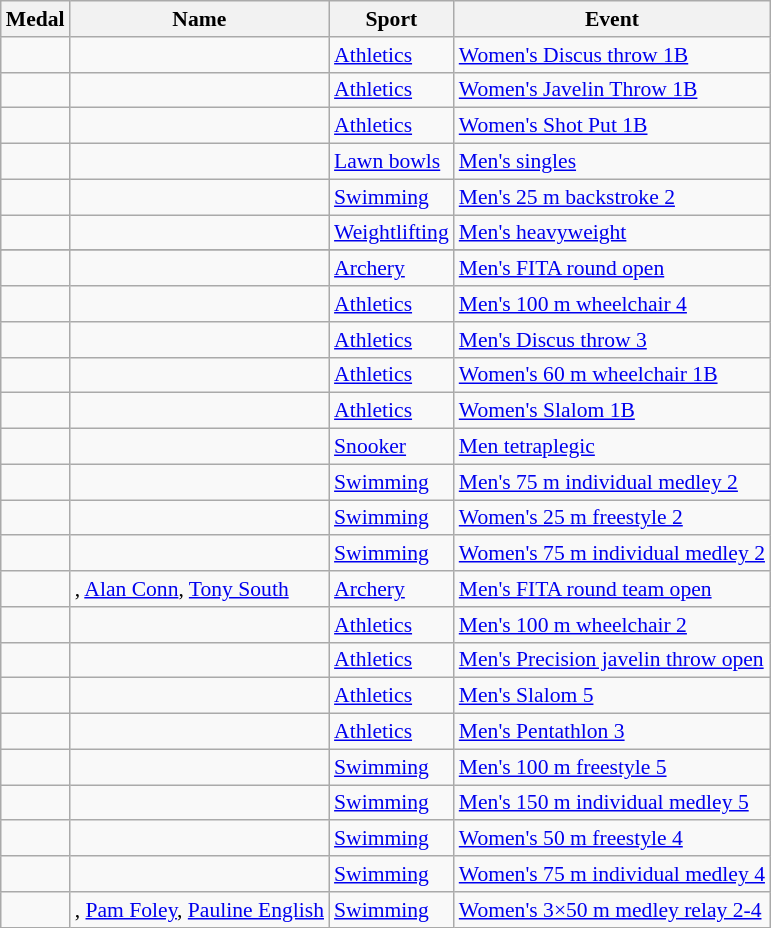<table class="wikitable sortable" style="font-size:90%">
<tr>
<th>Medal</th>
<th>Name</th>
<th>Sport</th>
<th>Event</th>
</tr>
<tr>
<td></td>
<td></td>
<td><a href='#'>Athletics</a></td>
<td><a href='#'>Women's Discus throw 1B</a></td>
</tr>
<tr>
<td></td>
<td></td>
<td><a href='#'>Athletics</a></td>
<td><a href='#'>Women's Javelin Throw 1B</a></td>
</tr>
<tr>
<td></td>
<td></td>
<td><a href='#'>Athletics</a></td>
<td><a href='#'>Women's Shot Put 1B</a></td>
</tr>
<tr>
<td></td>
<td></td>
<td><a href='#'>Lawn bowls</a></td>
<td><a href='#'>Men's singles</a></td>
</tr>
<tr>
<td></td>
<td></td>
<td><a href='#'>Swimming</a></td>
<td><a href='#'>Men's 25 m backstroke 2</a></td>
</tr>
<tr>
<td></td>
<td></td>
<td><a href='#'>Weightlifting</a></td>
<td><a href='#'>Men's heavyweight</a></td>
</tr>
<tr>
</tr>
<tr>
<td></td>
<td></td>
<td><a href='#'>Archery</a></td>
<td><a href='#'>Men's FITA round open</a></td>
</tr>
<tr>
<td></td>
<td></td>
<td><a href='#'>Athletics</a></td>
<td><a href='#'>Men's 100 m wheelchair 4</a></td>
</tr>
<tr>
<td></td>
<td></td>
<td><a href='#'>Athletics</a></td>
<td><a href='#'>Men's Discus throw 3</a></td>
</tr>
<tr>
<td></td>
<td></td>
<td><a href='#'>Athletics</a></td>
<td><a href='#'>Women's 60 m wheelchair 1B</a></td>
</tr>
<tr>
<td></td>
<td></td>
<td><a href='#'>Athletics</a></td>
<td><a href='#'>Women's Slalom 1B</a></td>
</tr>
<tr>
<td></td>
<td></td>
<td><a href='#'>Snooker</a></td>
<td><a href='#'>Men tetraplegic</a></td>
</tr>
<tr>
<td></td>
<td></td>
<td><a href='#'>Swimming</a></td>
<td><a href='#'>Men's 75 m individual medley 2</a></td>
</tr>
<tr>
<td></td>
<td></td>
<td><a href='#'>Swimming</a></td>
<td><a href='#'>Women's 25 m freestyle 2</a></td>
</tr>
<tr>
<td></td>
<td></td>
<td><a href='#'>Swimming</a></td>
<td><a href='#'>Women's 75 m individual medley 2</a></td>
</tr>
<tr>
<td></td>
<td>, <a href='#'>Alan Conn</a>, <a href='#'>Tony South</a></td>
<td><a href='#'>Archery</a></td>
<td><a href='#'>Men's FITA round team open</a></td>
</tr>
<tr>
<td></td>
<td></td>
<td><a href='#'>Athletics</a></td>
<td><a href='#'>Men's 100 m wheelchair 2</a></td>
</tr>
<tr>
<td></td>
<td></td>
<td><a href='#'>Athletics</a></td>
<td><a href='#'>Men's Precision javelin throw open</a></td>
</tr>
<tr>
<td></td>
<td></td>
<td><a href='#'>Athletics</a></td>
<td><a href='#'>Men's Slalom 5</a></td>
</tr>
<tr>
<td></td>
<td></td>
<td><a href='#'>Athletics</a></td>
<td><a href='#'>Men's Pentathlon 3</a></td>
</tr>
<tr>
<td></td>
<td></td>
<td><a href='#'>Swimming</a></td>
<td><a href='#'>Men's 100 m freestyle 5</a></td>
</tr>
<tr>
<td></td>
<td></td>
<td><a href='#'>Swimming</a></td>
<td><a href='#'>Men's 150 m individual medley 5</a></td>
</tr>
<tr>
<td></td>
<td></td>
<td><a href='#'>Swimming</a></td>
<td><a href='#'>Women's 50 m freestyle 4</a></td>
</tr>
<tr>
<td></td>
<td></td>
<td><a href='#'>Swimming</a></td>
<td><a href='#'>Women's 75 m individual medley 4</a></td>
</tr>
<tr>
<td></td>
<td>, <a href='#'>Pam Foley</a>, <a href='#'>Pauline English</a></td>
<td><a href='#'>Swimming</a></td>
<td><a href='#'>Women's 3×50 m medley relay 2-4</a></td>
</tr>
</table>
